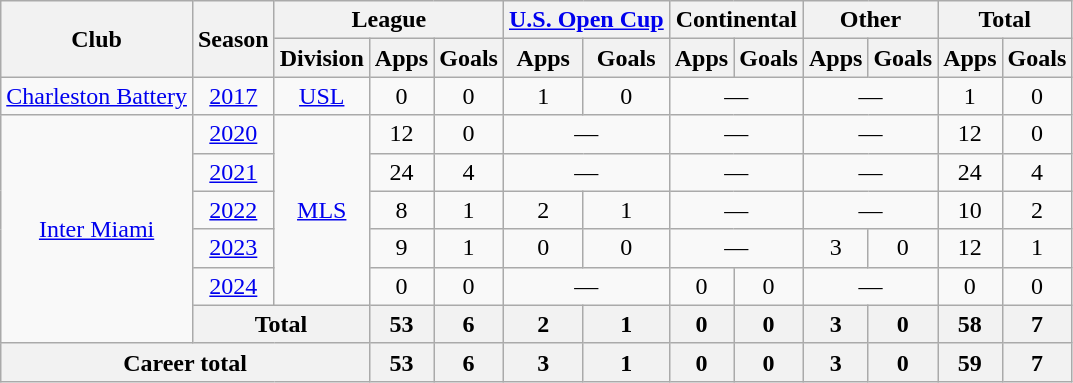<table class="wikitable" style="text-align:center">
<tr>
<th rowspan="2">Club</th>
<th rowspan="2">Season</th>
<th colspan="3">League</th>
<th colspan="2"><a href='#'>U.S. Open Cup</a></th>
<th colspan="2">Continental</th>
<th colspan="2">Other</th>
<th colspan="2">Total</th>
</tr>
<tr>
<th>Division</th>
<th>Apps</th>
<th>Goals</th>
<th>Apps</th>
<th>Goals</th>
<th>Apps</th>
<th>Goals</th>
<th>Apps</th>
<th>Goals</th>
<th>Apps</th>
<th>Goals</th>
</tr>
<tr>
<td><a href='#'>Charleston Battery</a></td>
<td><a href='#'>2017</a></td>
<td><a href='#'>USL</a></td>
<td>0</td>
<td>0</td>
<td>1</td>
<td>0</td>
<td colspan="2">—</td>
<td colspan="2">—</td>
<td>1</td>
<td>0</td>
</tr>
<tr>
<td rowspan="6"><a href='#'>Inter Miami</a></td>
<td><a href='#'>2020</a></td>
<td rowspan="5"><a href='#'>MLS</a></td>
<td>12</td>
<td>0</td>
<td colspan="2">—</td>
<td colspan="2">—</td>
<td colspan="2">—</td>
<td>12</td>
<td>0</td>
</tr>
<tr>
<td><a href='#'>2021</a></td>
<td>24</td>
<td>4</td>
<td colspan="2">—</td>
<td colspan="2">—</td>
<td colspan="2">—</td>
<td>24</td>
<td>4</td>
</tr>
<tr>
<td><a href='#'>2022</a></td>
<td>8</td>
<td>1</td>
<td>2</td>
<td>1</td>
<td colspan="2">—</td>
<td colspan="2">—</td>
<td>10</td>
<td>2</td>
</tr>
<tr>
<td><a href='#'>2023</a></td>
<td>9</td>
<td>1</td>
<td>0</td>
<td>0</td>
<td colspan="2">—</td>
<td>3</td>
<td>0</td>
<td>12</td>
<td>1</td>
</tr>
<tr>
<td><a href='#'>2024</a></td>
<td>0</td>
<td>0</td>
<td colspan="2">—</td>
<td>0</td>
<td>0</td>
<td colspan="2">—</td>
<td>0</td>
<td>0</td>
</tr>
<tr>
<th colspan="2">Total</th>
<th>53</th>
<th>6</th>
<th>2</th>
<th>1</th>
<th>0</th>
<th>0</th>
<th>3</th>
<th>0</th>
<th>58</th>
<th>7</th>
</tr>
<tr>
<th colspan="3">Career total</th>
<th>53</th>
<th>6</th>
<th>3</th>
<th>1</th>
<th>0</th>
<th>0</th>
<th>3</th>
<th>0</th>
<th>59</th>
<th>7</th>
</tr>
</table>
